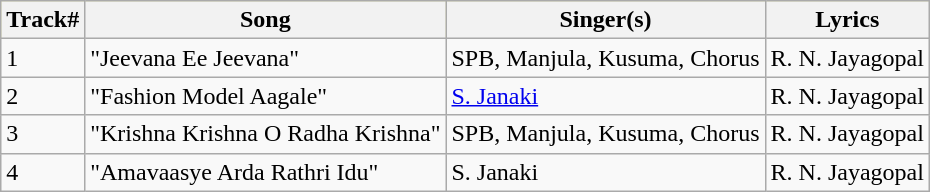<table class="wikitable">
<tr style="background:#ff9; text-align:center;">
<th>Track#</th>
<th>Song</th>
<th>Singer(s)</th>
<th>Lyrics</th>
</tr>
<tr>
<td>1</td>
<td>"Jeevana Ee Jeevana"</td>
<td>SPB, Manjula, Kusuma, Chorus</td>
<td>R. N. Jayagopal</td>
</tr>
<tr>
<td>2</td>
<td>"Fashion Model Aagale"</td>
<td><a href='#'>S. Janaki</a></td>
<td>R. N. Jayagopal</td>
</tr>
<tr>
<td>3</td>
<td>"Krishna Krishna O Radha Krishna"</td>
<td>SPB, Manjula, Kusuma, Chorus</td>
<td>R. N. Jayagopal</td>
</tr>
<tr>
<td>4</td>
<td>"Amavaasye Arda Rathri Idu"</td>
<td>S. Janaki</td>
<td>R. N. Jayagopal</td>
</tr>
</table>
